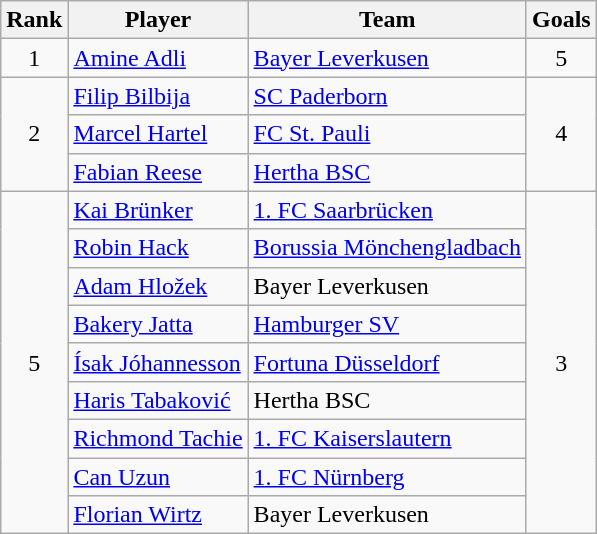<table class="wikitable sortable" style="text-align:center;">
<tr>
<th>Rank</th>
<th>Player</th>
<th>Team</th>
<th>Goals</th>
</tr>
<tr>
<td>1</td>
<td align=left> <a href='#'>Amine Adli</a></td>
<td align=left><a href='#'>Bayer Leverkusen</a></td>
<td>5</td>
</tr>
<tr>
<td rowspan=3>2</td>
<td align=left> <a href='#'>Filip Bilbija</a></td>
<td align=left><a href='#'>SC Paderborn</a></td>
<td rowspan=3>4</td>
</tr>
<tr>
<td align=left> <a href='#'>Marcel Hartel</a></td>
<td align=left><a href='#'>FC St. Pauli</a></td>
</tr>
<tr>
<td align=left> <a href='#'>Fabian Reese</a></td>
<td align=left><a href='#'>Hertha BSC</a></td>
</tr>
<tr>
<td rowspan=9>5</td>
<td align=left> <a href='#'>Kai Brünker</a></td>
<td align=left><a href='#'>1. FC Saarbrücken</a></td>
<td rowspan=9>3</td>
</tr>
<tr>
<td align=left> <a href='#'>Robin Hack</a></td>
<td align=left><a href='#'>Borussia Mönchengladbach</a></td>
</tr>
<tr>
<td align=left> <a href='#'>Adam Hložek</a></td>
<td align=left>Bayer Leverkusen</td>
</tr>
<tr>
<td align=left> <a href='#'>Bakery Jatta</a></td>
<td align=left><a href='#'>Hamburger SV</a></td>
</tr>
<tr>
<td align=left> <a href='#'>Ísak Jóhannesson</a></td>
<td align=left><a href='#'>Fortuna Düsseldorf</a></td>
</tr>
<tr>
<td align=left> <a href='#'>Haris Tabaković</a></td>
<td align=left>Hertha BSC</td>
</tr>
<tr>
<td align=left> <a href='#'>Richmond Tachie</a></td>
<td align=left><a href='#'>1. FC Kaiserslautern</a></td>
</tr>
<tr>
<td align=left> <a href='#'>Can Uzun</a></td>
<td align=left><a href='#'>1. FC Nürnberg</a></td>
</tr>
<tr>
<td align=left> <a href='#'>Florian Wirtz</a></td>
<td align=left>Bayer Leverkusen</td>
</tr>
</table>
